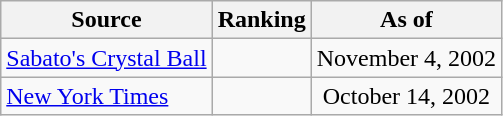<table class="wikitable" style="text-align:center">
<tr>
<th>Source</th>
<th>Ranking</th>
<th>As of</th>
</tr>
<tr>
<td align=left><a href='#'>Sabato's Crystal Ball</a></td>
<td></td>
<td>November 4, 2002</td>
</tr>
<tr>
<td align=left><a href='#'>New York Times</a></td>
<td></td>
<td>October 14, 2002</td>
</tr>
</table>
